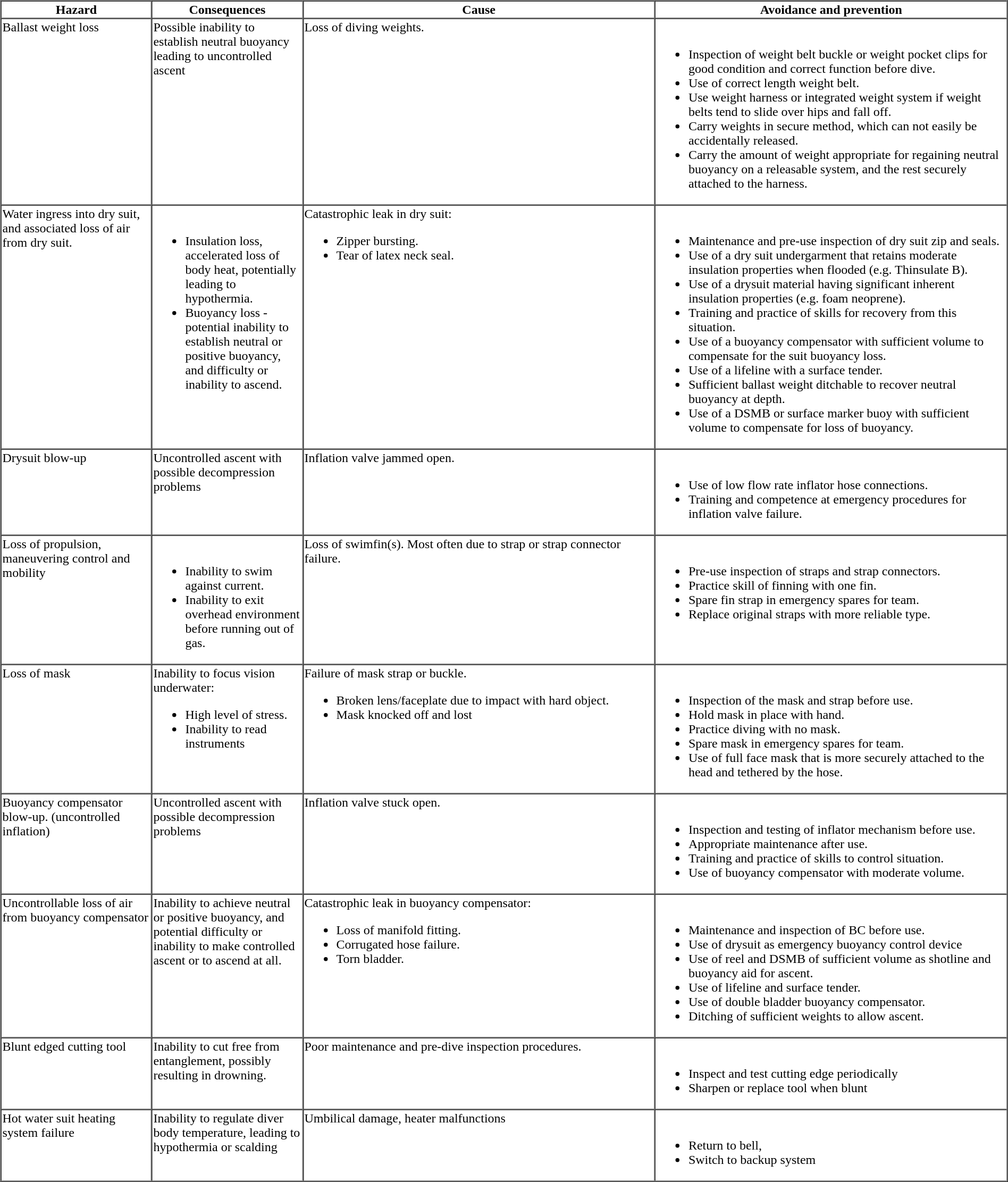<table cellspacing="0" border="1" bgcolor="white">
<tr>
<th scope="col" width="15%">Hazard</th>
<th scope="col" width="15%">Consequences</th>
<th scope="col" width="35%">Cause</th>
<th scope="col" width="35%">Avoidance and prevention</th>
</tr>
<tr valign="top">
<td>Ballast weight loss</td>
<td>Possible inability to establish neutral buoyancy leading to uncontrolled ascent</td>
<td>Loss of diving weights.</td>
<td><br><ul><li>Inspection of weight belt buckle or weight pocket clips for good condition and correct function before dive.</li><li>Use of correct length weight belt.</li><li>Use weight harness or integrated weight system if weight belts tend to slide over hips and fall off.</li><li>Carry weights in secure method, which can not easily be accidentally released.</li><li>Carry the amount of weight appropriate for regaining neutral buoyancy on a releasable system, and the rest securely attached to the harness.</li></ul></td>
</tr>
<tr valign="top">
<td>Water ingress into dry suit, and associated loss of air from dry suit.</td>
<td><br><ul><li>Insulation loss, accelerated loss of body heat, potentially leading to hypothermia.</li><li>Buoyancy loss - potential inability to establish neutral or positive buoyancy, and difficulty or inability to ascend.</li></ul></td>
<td>Catastrophic leak in dry suit:<br><ul><li>Zipper bursting.</li><li>Tear of latex neck seal.</li></ul></td>
<td><br><ul><li>Maintenance and pre-use inspection of dry suit zip and seals.</li><li>Use of a dry suit undergarment that retains moderate insulation properties when flooded (e.g. Thinsulate B).</li><li>Use of a drysuit material having significant inherent insulation properties (e.g. foam neoprene).</li><li>Training and practice of skills for recovery from this situation.</li><li>Use of a buoyancy compensator with sufficient volume to compensate for the suit buoyancy loss.</li><li>Use of a lifeline with a surface tender.</li><li>Sufficient ballast weight ditchable to recover neutral buoyancy at depth.</li><li>Use of a DSMB or surface marker buoy with sufficient volume to compensate for loss of buoyancy.</li></ul></td>
</tr>
<tr valign="top">
<td>Drysuit blow-up</td>
<td>Uncontrolled ascent with possible decompression problems</td>
<td>Inflation valve jammed open.</td>
<td><br><ul><li>Use of low flow rate inflator hose connections.</li><li>Training and competence at emergency procedures for inflation valve failure.</li></ul></td>
</tr>
<tr valign="top">
<td>Loss of propulsion, maneuvering control and mobility</td>
<td><br><ul><li>Inability to swim against current.</li><li>Inability to exit overhead environment before running out of gas.</li></ul></td>
<td>Loss of swimfin(s). Most often due to strap or strap connector failure.</td>
<td><br><ul><li>Pre-use inspection of straps and strap connectors.</li><li>Practice skill of finning with one fin.</li><li>Spare fin strap in emergency spares for team.</li><li>Replace original straps with more reliable type.</li></ul></td>
</tr>
<tr valign="top">
<td>Loss of mask</td>
<td>Inability to focus vision underwater:<br><ul><li>High level of stress.</li><li>Inability to read instruments</li></ul></td>
<td>Failure of mask strap or buckle.<br><ul><li>Broken lens/faceplate due to impact with hard object.</li><li>Mask knocked off and lost</li></ul></td>
<td><br><ul><li>Inspection of the mask and strap before use.</li><li>Hold mask in place with hand.</li><li>Practice diving with no mask.</li><li>Spare mask in emergency spares for team.</li><li>Use of full face mask that is more securely attached to the head and tethered by the hose.</li></ul></td>
</tr>
<tr valign="top">
<td>Buoyancy compensator blow-up. (uncontrolled inflation)</td>
<td>Uncontrolled ascent with possible decompression problems</td>
<td>Inflation valve stuck open.</td>
<td><br><ul><li>Inspection and testing of inflator mechanism before use.</li><li>Appropriate maintenance after use.</li><li>Training and practice of skills to control situation.</li><li>Use of buoyancy compensator with moderate volume.</li></ul></td>
</tr>
<tr valign="top">
<td>Uncontrollable loss of air from buoyancy compensator</td>
<td>Inability to achieve neutral or positive buoyancy, and potential difficulty or inability to make controlled ascent or to ascend at all.</td>
<td>Catastrophic leak in buoyancy compensator:<br><ul><li>Loss of manifold fitting.</li><li>Corrugated hose failure.</li><li>Torn bladder.</li></ul></td>
<td><br><ul><li>Maintenance and inspection of BC before use.</li><li>Use of drysuit as emergency buoyancy control device</li><li>Use of reel and DSMB of sufficient volume as shotline and buoyancy aid for ascent.</li><li>Use of lifeline and surface tender.</li><li>Use of double bladder buoyancy compensator.</li><li>Ditching of sufficient weights to allow ascent.</li></ul></td>
</tr>
<tr valign="top">
<td>Blunt edged cutting tool</td>
<td>Inability to cut free from entanglement, possibly resulting in drowning.</td>
<td>Poor maintenance and pre-dive inspection procedures.</td>
<td><br><ul><li>Inspect and test cutting edge periodically</li><li>Sharpen or replace tool when blunt</li></ul></td>
</tr>
<tr - valign="top">
<td>Hot water suit heating system failure</td>
<td>Inability to regulate diver body temperature, leading to hypothermia or scalding</td>
<td>Umbilical damage, heater malfunctions</td>
<td><br><ul><li>Return to bell,</li><li>Switch to backup system</li></ul></td>
</tr>
</table>
